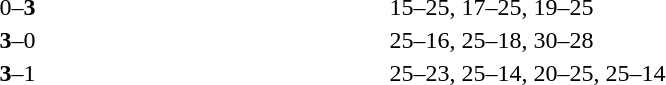<table>
<tr>
<th width=200></th>
<th width=80></th>
<th width=200></th>
<th width=220></th>
</tr>
<tr>
<td align=right></td>
<td align=center>0–<strong>3</strong></td>
<td><strong></strong></td>
<td>15–25, 17–25, 19–25</td>
</tr>
<tr>
<td align=right><strong></strong></td>
<td align=center><strong>3</strong>–0</td>
<td></td>
<td>25–16, 25–18, 30–28</td>
</tr>
<tr>
<td align=right><strong></strong></td>
<td align=center><strong>3</strong>–1</td>
<td></td>
<td>25–23, 25–14, 20–25, 25–14</td>
</tr>
</table>
